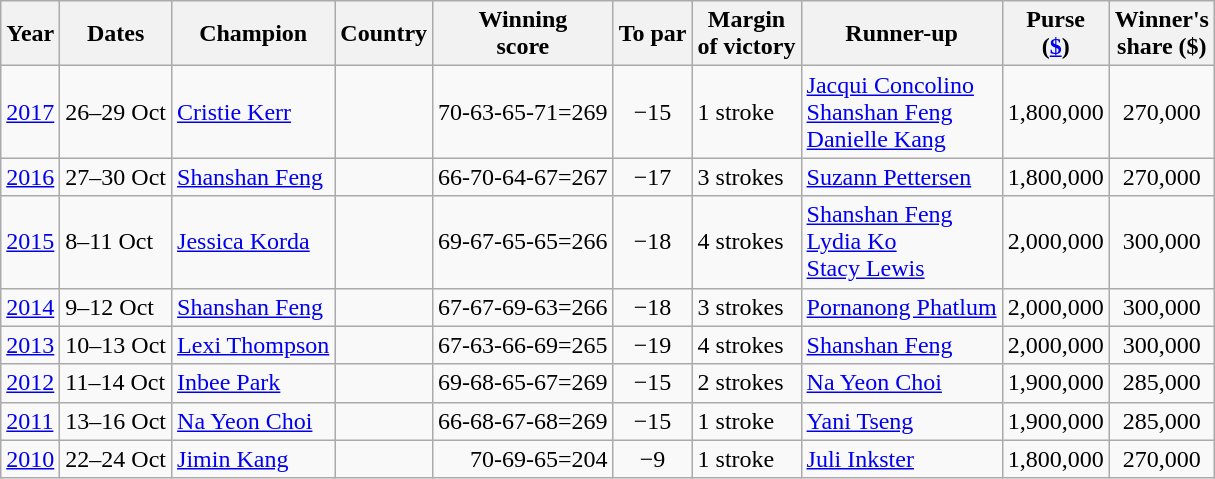<table class="wikitable">
<tr>
<th>Year</th>
<th>Dates</th>
<th>Champion</th>
<th>Country</th>
<th>Winning<br>score</th>
<th>To par</th>
<th>Margin<br>of victory</th>
<th>Runner-up</th>
<th>Purse<br>(<a href='#'>$</a>)</th>
<th>Winner's<br>share ($)</th>
</tr>
<tr>
<td><a href='#'>2017</a></td>
<td>26–29 Oct</td>
<td><a href='#'>Cristie Kerr</a></td>
<td></td>
<td align=right>70-63-65-71=269</td>
<td align=center>−15</td>
<td>1 stroke</td>
<td> <a href='#'>Jacqui Concolino</a><br> <a href='#'>Shanshan Feng</a><br> <a href='#'>Danielle Kang</a></td>
<td align=center>1,800,000</td>
<td align=center>270,000</td>
</tr>
<tr>
<td><a href='#'>2016</a></td>
<td>27–30 Oct</td>
<td><a href='#'>Shanshan Feng</a></td>
<td></td>
<td align=right>66-70-64-67=267</td>
<td align=center>−17</td>
<td>3 strokes</td>
<td> <a href='#'>Suzann Pettersen</a></td>
<td align=center>1,800,000</td>
<td align=center>270,000</td>
</tr>
<tr>
<td><a href='#'>2015</a></td>
<td>8–11 Oct</td>
<td><a href='#'>Jessica Korda</a></td>
<td></td>
<td align=right>69-67-65-65=266</td>
<td align=center>−18</td>
<td>4 strokes</td>
<td> <a href='#'>Shanshan Feng</a><br> <a href='#'>Lydia Ko</a><br> <a href='#'>Stacy Lewis</a></td>
<td align=center>2,000,000</td>
<td align=center>300,000</td>
</tr>
<tr>
<td><a href='#'>2014</a></td>
<td>9–12 Oct</td>
<td><a href='#'>Shanshan Feng</a></td>
<td></td>
<td align=right>67-67-69-63=266</td>
<td align=center>−18</td>
<td>3 strokes</td>
<td> <a href='#'>Pornanong Phatlum</a></td>
<td align=center>2,000,000</td>
<td align=center>300,000</td>
</tr>
<tr>
<td><a href='#'>2013</a></td>
<td>10–13 Oct</td>
<td><a href='#'>Lexi Thompson</a></td>
<td></td>
<td align=right>67-63-66-69=265</td>
<td align=center>−19</td>
<td>4 strokes</td>
<td> <a href='#'>Shanshan Feng</a></td>
<td align=center>2,000,000</td>
<td align=center>300,000</td>
</tr>
<tr>
<td><a href='#'>2012</a></td>
<td>11–14 Oct</td>
<td><a href='#'>Inbee Park</a></td>
<td></td>
<td align=right>69-68-65-67=269</td>
<td align=center>−15</td>
<td>2 strokes</td>
<td> <a href='#'>Na Yeon Choi</a></td>
<td align=center>1,900,000</td>
<td align=center>285,000</td>
</tr>
<tr>
<td><a href='#'>2011</a></td>
<td>13–16 Oct</td>
<td><a href='#'>Na Yeon Choi</a></td>
<td></td>
<td align=right>66-68-67-68=269</td>
<td align=center>−15</td>
<td>1 stroke</td>
<td> <a href='#'>Yani Tseng</a></td>
<td align=center>1,900,000</td>
<td align=center>285,000</td>
</tr>
<tr>
<td><a href='#'>2010</a></td>
<td>22–24 Oct</td>
<td><a href='#'>Jimin Kang</a></td>
<td></td>
<td align=right>70-69-65=204</td>
<td align=center>−9</td>
<td>1 stroke</td>
<td> <a href='#'>Juli Inkster</a></td>
<td align=center>1,800,000</td>
<td align=center>270,000</td>
</tr>
</table>
